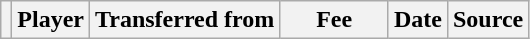<table class="wikitable plainrowheaders sortable">
<tr>
<th></th>
<th scope="col">Player</th>
<th>Transferred from</th>
<th style="width: 65px;">Fee</th>
<th scope="col">Date</th>
<th scope="col">Source</th>
</tr>
</table>
